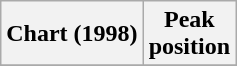<table class="wikitable plainrowheaders" style="text-align:center">
<tr>
<th scope=col>Chart (1998)</th>
<th scope=col>Peak<br>position</th>
</tr>
<tr>
</tr>
</table>
